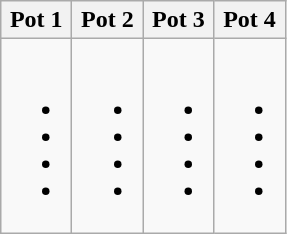<table class="wikitable">
<tr>
<th style="width: 25%;">Pot 1</th>
<th style="width: 25%;">Pot 2</th>
<th style="width: 25%;">Pot 3</th>
<th style="width: 25%;">Pot 4</th>
</tr>
<tr style="vertical-align: top;">
<td><br><ul><li></li><li></li><li></li><li></li></ul></td>
<td><br><ul><li></li><li></li><li></li><li></li></ul></td>
<td><br><ul><li></li><li></li><li></li><li></li></ul></td>
<td><br><ul><li></li><li></li><li></li><li></li></ul></td>
</tr>
</table>
